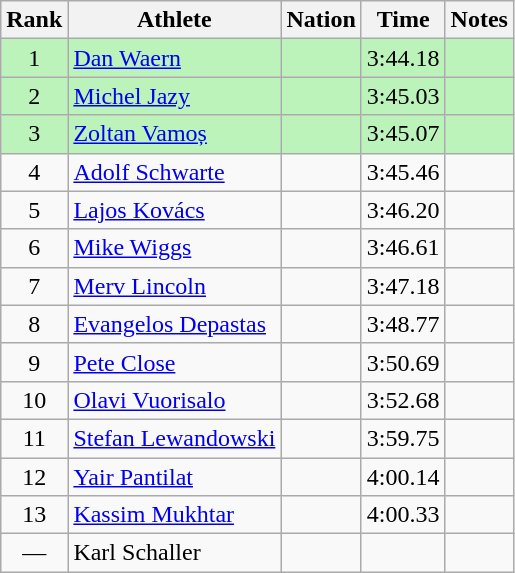<table class="wikitable sortable" style="text-align:center">
<tr>
<th>Rank</th>
<th>Athlete</th>
<th>Nation</th>
<th>Time</th>
<th>Notes</th>
</tr>
<tr bgcolor=bbf3bb>
<td>1</td>
<td align=left><a href='#'>Dan Waern</a></td>
<td align=left></td>
<td>3:44.18</td>
<td></td>
</tr>
<tr bgcolor=bbf3bb>
<td>2</td>
<td align=left><a href='#'>Michel Jazy</a></td>
<td align=left></td>
<td>3:45.03</td>
<td></td>
</tr>
<tr bgcolor=bbf3bb>
<td>3</td>
<td align=left><a href='#'>Zoltan Vamoș</a></td>
<td align=left></td>
<td>3:45.07</td>
<td></td>
</tr>
<tr>
<td>4</td>
<td align=left><a href='#'>Adolf Schwarte</a></td>
<td align=left></td>
<td>3:45.46</td>
<td></td>
</tr>
<tr>
<td>5</td>
<td align=left><a href='#'>Lajos Kovács</a></td>
<td align=left></td>
<td>3:46.20</td>
<td></td>
</tr>
<tr>
<td>6</td>
<td align=left><a href='#'>Mike Wiggs</a></td>
<td align=left></td>
<td>3:46.61</td>
<td></td>
</tr>
<tr>
<td>7</td>
<td align=left><a href='#'>Merv Lincoln</a></td>
<td align=left></td>
<td>3:47.18</td>
<td></td>
</tr>
<tr>
<td>8</td>
<td align=left><a href='#'>Evangelos Depastas</a></td>
<td align=left></td>
<td>3:48.77</td>
<td></td>
</tr>
<tr>
<td>9</td>
<td align=left><a href='#'>Pete Close</a></td>
<td align=left></td>
<td>3:50.69</td>
<td></td>
</tr>
<tr>
<td>10</td>
<td align=left><a href='#'>Olavi Vuorisalo</a></td>
<td align=left></td>
<td>3:52.68</td>
<td></td>
</tr>
<tr>
<td>11</td>
<td align=left><a href='#'>Stefan Lewandowski</a></td>
<td align=left></td>
<td>3:59.75</td>
<td></td>
</tr>
<tr>
<td>12</td>
<td align=left><a href='#'>Yair Pantilat</a></td>
<td align=left></td>
<td>4:00.14</td>
<td></td>
</tr>
<tr>
<td>13</td>
<td align=left><a href='#'>Kassim Mukhtar</a></td>
<td align=left></td>
<td>4:00.33</td>
<td></td>
</tr>
<tr>
<td data-sort-value=14>—</td>
<td align=left>Karl Schaller</td>
<td align=left></td>
<td></td>
<td></td>
</tr>
</table>
